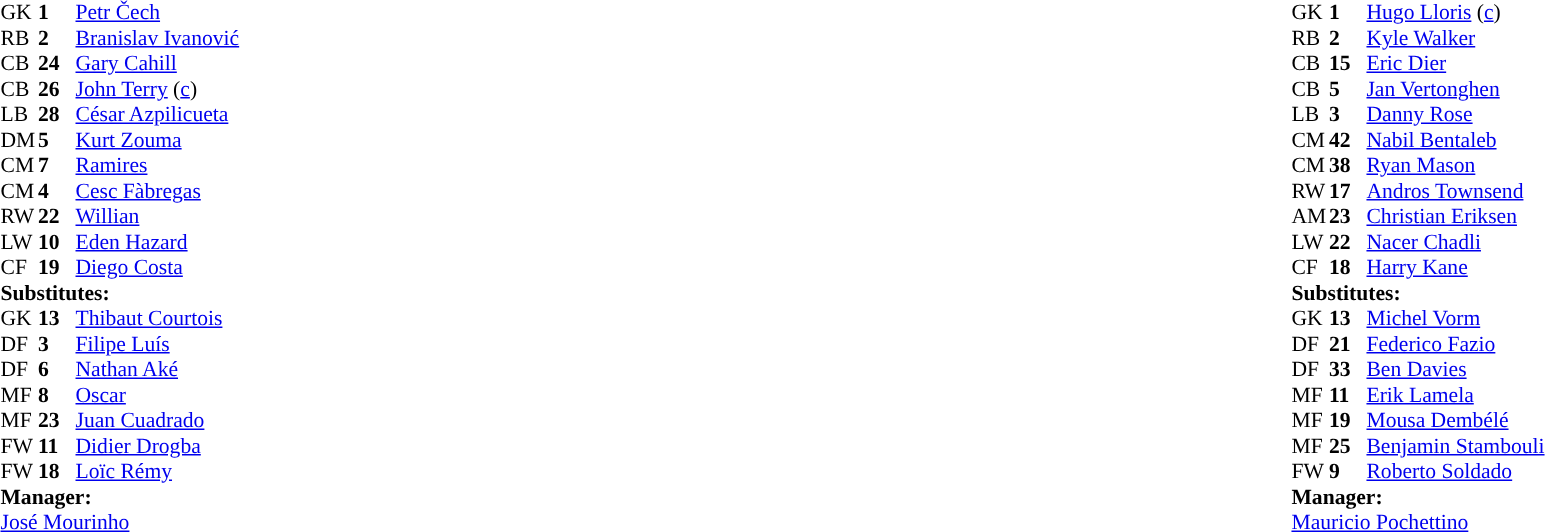<table style="width:100%">
<tr>
<td style="vertical-align:top; width:40%"><br><table cellspacing="0" cellpadding="0" style="font-size:90%">
<tr>
<th width=25></th>
<th width=25></th>
</tr>
<tr>
<td>GK</td>
<td><strong>1</strong></td>
<td> <a href='#'>Petr Čech</a></td>
</tr>
<tr>
<td>RB</td>
<td><strong>2</strong></td>
<td> <a href='#'>Branislav Ivanović</a></td>
</tr>
<tr>
<td>CB</td>
<td><strong>24</strong></td>
<td> <a href='#'>Gary Cahill</a></td>
</tr>
<tr>
<td>CB</td>
<td><strong>26</strong></td>
<td> <a href='#'>John Terry</a> (<a href='#'>c</a>)</td>
</tr>
<tr>
<td>LB</td>
<td><strong>28</strong></td>
<td> <a href='#'>César Azpilicueta</a></td>
</tr>
<tr>
<td>DM</td>
<td><strong>5</strong></td>
<td> <a href='#'>Kurt Zouma</a></td>
<td></td>
</tr>
<tr>
<td>CM</td>
<td><strong>7</strong></td>
<td> <a href='#'>Ramires</a></td>
</tr>
<tr>
<td>CM</td>
<td><strong>4</strong></td>
<td> <a href='#'>Cesc Fàbregas</a></td>
<td></td>
<td></td>
</tr>
<tr>
<td>RW</td>
<td><strong>22</strong></td>
<td> <a href='#'>Willian</a></td>
<td></td>
<td></td>
</tr>
<tr>
<td>LW</td>
<td><strong>10</strong></td>
<td> <a href='#'>Eden Hazard</a></td>
</tr>
<tr>
<td>CF</td>
<td><strong>19</strong></td>
<td> <a href='#'>Diego Costa</a></td>
<td></td>
<td></td>
</tr>
<tr>
<td colspan="3"><strong>Substitutes:</strong></td>
</tr>
<tr>
<td>GK</td>
<td><strong>13</strong></td>
<td> <a href='#'>Thibaut Courtois</a></td>
</tr>
<tr>
<td>DF</td>
<td><strong>3</strong></td>
<td> <a href='#'>Filipe Luís</a></td>
</tr>
<tr>
<td>DF</td>
<td><strong>6</strong></td>
<td> <a href='#'>Nathan Aké</a></td>
</tr>
<tr>
<td>MF</td>
<td><strong>8</strong></td>
<td> <a href='#'>Oscar</a></td>
<td></td>
<td></td>
</tr>
<tr>
<td>MF</td>
<td><strong>23</strong></td>
<td> <a href='#'>Juan Cuadrado</a></td>
<td></td>
<td></td>
</tr>
<tr>
<td>FW</td>
<td><strong>11</strong></td>
<td> <a href='#'>Didier Drogba</a></td>
<td></td>
<td></td>
</tr>
<tr>
<td>FW</td>
<td><strong>18</strong></td>
<td> <a href='#'>Loïc Rémy</a></td>
</tr>
<tr>
<td colspan="3"><strong>Manager:</strong></td>
</tr>
<tr>
<td colspan="4"> <a href='#'>José Mourinho</a></td>
</tr>
</table>
</td>
<td style="vertical-align:top"></td>
<td style="vertical-align:top; width:50%"><br><table cellspacing="0" cellpadding="0" style="font-size:90%; margin:auto">
<tr>
<th width=25></th>
<th width=25></th>
</tr>
<tr>
<td>GK</td>
<td><strong>1</strong></td>
<td> <a href='#'>Hugo Lloris</a> (<a href='#'>c</a>)</td>
</tr>
<tr>
<td>RB</td>
<td><strong>2</strong></td>
<td> <a href='#'>Kyle Walker</a></td>
</tr>
<tr>
<td>CB</td>
<td><strong>15</strong></td>
<td> <a href='#'>Eric Dier</a></td>
<td></td>
</tr>
<tr>
<td>CB</td>
<td><strong>5</strong></td>
<td> <a href='#'>Jan Vertonghen</a></td>
</tr>
<tr>
<td>LB</td>
<td><strong>3</strong></td>
<td> <a href='#'>Danny Rose</a></td>
</tr>
<tr>
<td>CM</td>
<td><strong>42</strong></td>
<td> <a href='#'>Nabil Bentaleb</a></td>
<td></td>
</tr>
<tr>
<td>CM</td>
<td><strong>38</strong></td>
<td> <a href='#'>Ryan Mason</a></td>
<td></td>
<td></td>
</tr>
<tr>
<td>RW</td>
<td><strong>17</strong></td>
<td> <a href='#'>Andros Townsend</a></td>
<td></td>
<td></td>
</tr>
<tr>
<td>AM</td>
<td><strong>23</strong></td>
<td> <a href='#'>Christian Eriksen</a></td>
</tr>
<tr>
<td>LW</td>
<td><strong>22</strong></td>
<td> <a href='#'>Nacer Chadli</a></td>
<td></td>
<td></td>
</tr>
<tr>
<td>CF</td>
<td><strong>18</strong></td>
<td> <a href='#'>Harry Kane</a></td>
</tr>
<tr>
<td colspan=3><strong>Substitutes:</strong></td>
</tr>
<tr>
<td>GK</td>
<td><strong>13</strong></td>
<td> <a href='#'>Michel Vorm</a></td>
</tr>
<tr>
<td>DF</td>
<td><strong>21</strong></td>
<td> <a href='#'>Federico Fazio</a></td>
</tr>
<tr>
<td>DF</td>
<td><strong>33</strong></td>
<td> <a href='#'>Ben Davies</a></td>
</tr>
<tr>
<td>MF</td>
<td><strong>11</strong></td>
<td> <a href='#'>Erik Lamela</a></td>
<td></td>
<td></td>
</tr>
<tr>
<td>MF</td>
<td><strong>19</strong></td>
<td> <a href='#'>Mousa Dembélé</a></td>
<td></td>
<td></td>
</tr>
<tr>
<td>MF</td>
<td><strong>25</strong></td>
<td> <a href='#'>Benjamin Stambouli</a></td>
</tr>
<tr>
<td>FW</td>
<td><strong>9</strong></td>
<td> <a href='#'>Roberto Soldado</a></td>
<td></td>
<td></td>
</tr>
<tr>
<td colspan=3><strong>Manager:</strong></td>
</tr>
<tr>
<td colspan=4> <a href='#'>Mauricio Pochettino</a></td>
</tr>
</table>
</td>
</tr>
</table>
